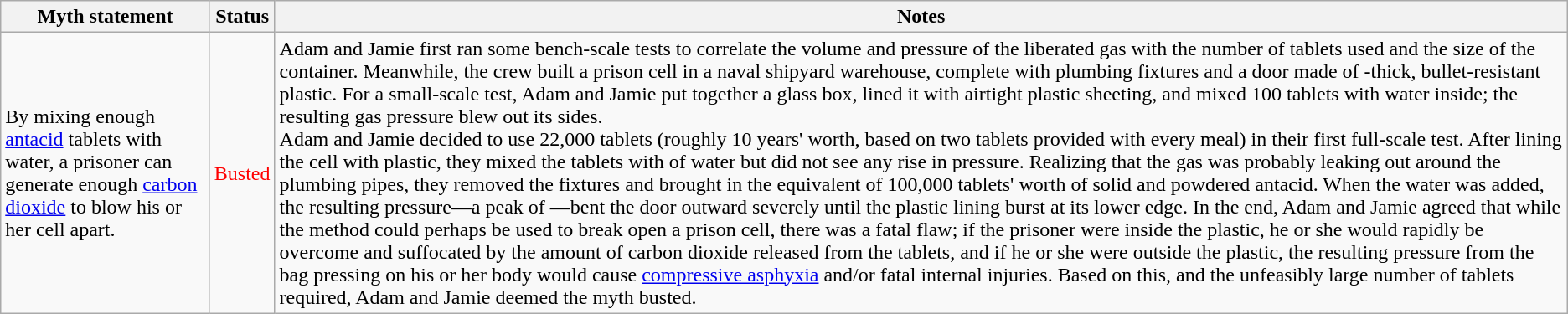<table class="wikitable plainrowheaders">
<tr>
<th>Myth statement</th>
<th>Status</th>
<th>Notes</th>
</tr>
<tr>
<td>By mixing enough <a href='#'>antacid</a> tablets with water, a prisoner can generate enough <a href='#'>carbon dioxide</a> to blow his or her cell apart.</td>
<td style="color:red">Busted</td>
<td>Adam and Jamie first ran some bench-scale tests to correlate the volume and pressure of the liberated gas with the number of tablets used and the size of the container. Meanwhile, the crew built a prison cell in a naval shipyard warehouse, complete with plumbing fixtures and a door made of -thick, bullet-resistant plastic. For a small-scale test, Adam and Jamie put together a glass box, lined it with airtight plastic sheeting, and mixed 100 tablets with water inside; the resulting gas pressure blew out its sides.<br>Adam and Jamie decided to use 22,000 tablets (roughly 10 years' worth, based on two tablets provided with every meal) in their first full-scale test. After lining the cell with plastic, they mixed the tablets with  of water but did not see any rise in pressure. Realizing that the gas was probably leaking out around the plumbing pipes, they removed the fixtures and brought in the equivalent of 100,000 tablets' worth of solid and powdered antacid. When the water was added, the resulting pressure—a peak of —bent the door outward severely until the plastic lining burst at its lower edge. In the end, Adam and Jamie agreed that while the method could perhaps be used to break open a prison cell, there was a fatal flaw; if the prisoner were inside the plastic, he or she would rapidly be overcome and suffocated by the amount of carbon dioxide released from the tablets, and if he or she were outside the plastic, the resulting pressure from the bag pressing on his or her body would cause <a href='#'>compressive asphyxia</a> and/or fatal internal injuries. Based on this, and the unfeasibly large number of tablets required, Adam and Jamie deemed the myth busted.</td>
</tr>
</table>
